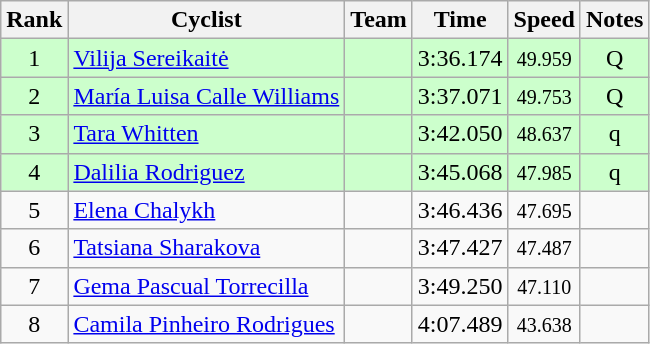<table class="wikitable sortable" style="text-align:center;">
<tr>
<th>Rank</th>
<th class="unsortable">Cyclist</th>
<th>Team</th>
<th>Time</th>
<th>Speed</th>
<th class="unsortable">Notes</th>
</tr>
<tr bgcolor=ccffcc>
<td align=center>1</td>
<td align=left><a href='#'>Vilija Sereikaitė</a></td>
<td align=left></td>
<td>3:36.174</td>
<td><small>49.959</small></td>
<td>Q</td>
</tr>
<tr bgcolor=ccffcc>
<td align=center>2</td>
<td align=left><a href='#'>María Luisa Calle Williams</a></td>
<td align=left></td>
<td>3:37.071</td>
<td><small>49.753</small></td>
<td>Q</td>
</tr>
<tr bgcolor=ccffcc>
<td align=center>3</td>
<td align=left><a href='#'>Tara Whitten</a></td>
<td align=left></td>
<td>3:42.050</td>
<td><small>48.637</small></td>
<td>q</td>
</tr>
<tr bgcolor=ccffcc>
<td align=center>4</td>
<td align=left><a href='#'>Dalilia Rodriguez</a></td>
<td align=left></td>
<td>3:45.068</td>
<td><small>47.985</small></td>
<td>q</td>
</tr>
<tr>
<td align=center>5</td>
<td align=left><a href='#'>Elena Chalykh</a></td>
<td align=left></td>
<td>3:46.436</td>
<td><small>47.695</small></td>
<td></td>
</tr>
<tr>
<td align=center>6</td>
<td align=left><a href='#'>Tatsiana Sharakova</a></td>
<td align=left></td>
<td>3:47.427</td>
<td><small>47.487</small></td>
<td></td>
</tr>
<tr>
<td align=center>7</td>
<td align=left><a href='#'>Gema Pascual Torrecilla</a></td>
<td align=left></td>
<td>3:49.250</td>
<td><small>47.110</small></td>
<td></td>
</tr>
<tr>
<td align=center>8</td>
<td align=left><a href='#'>Camila Pinheiro Rodrigues</a></td>
<td align=left></td>
<td>4:07.489</td>
<td><small>43.638</small></td>
<td></td>
</tr>
</table>
